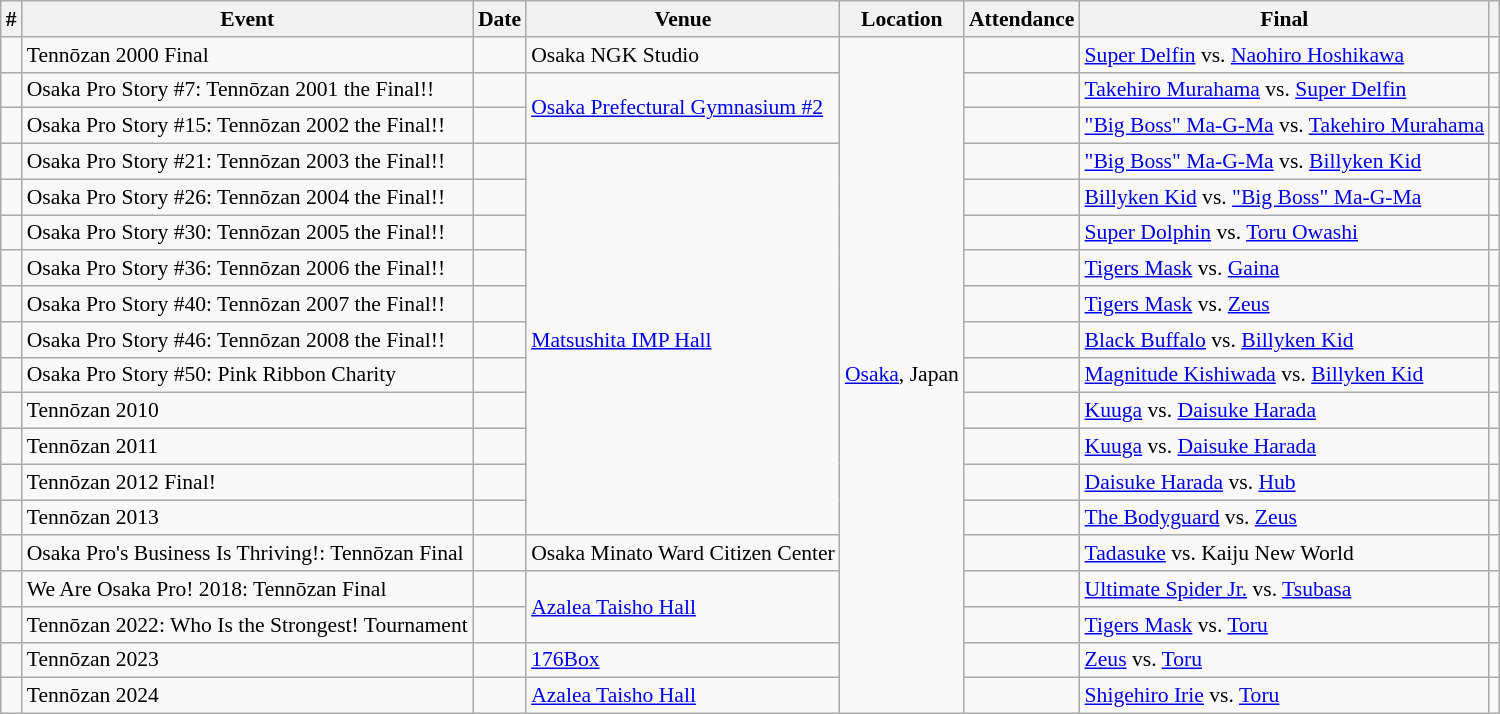<table class="sortable wikitable succession-box" style="font-size:90%;">
<tr>
<th>#</th>
<th>Event</th>
<th>Date</th>
<th>Venue</th>
<th>Location</th>
<th>Attendance</th>
<th>Final</th>
<th class=unsortable></th>
</tr>
<tr>
<td></td>
<td>Tennōzan 2000 Final</td>
<td></td>
<td>Osaka NGK Studio</td>
<td rowspan=19><a href='#'>Osaka</a>, Japan</td>
<td></td>
<td><a href='#'>Super Delfin</a> vs. <a href='#'>Naohiro Hoshikawa</a></td>
<td></td>
</tr>
<tr>
<td></td>
<td>Osaka Pro Story #7: Tennōzan 2001 the Final!!</td>
<td></td>
<td rowspan=2><a href='#'>Osaka Prefectural Gymnasium #2</a></td>
<td></td>
<td><a href='#'>Takehiro Murahama</a> vs. <a href='#'>Super Delfin</a></td>
<td></td>
</tr>
<tr>
<td></td>
<td>Osaka Pro Story #15: Tennōzan 2002 the Final!!</td>
<td></td>
<td></td>
<td><a href='#'>"Big Boss" Ma-G-Ma</a> vs. <a href='#'>Takehiro Murahama</a></td>
<td></td>
</tr>
<tr>
<td></td>
<td>Osaka Pro Story #21: Tennōzan 2003 the Final!!</td>
<td></td>
<td rowspan=11><a href='#'>Matsushita IMP Hall</a></td>
<td></td>
<td><a href='#'>"Big Boss" Ma-G-Ma</a> vs. <a href='#'>Billyken Kid</a></td>
<td></td>
</tr>
<tr>
<td></td>
<td>Osaka Pro Story #26: Tennōzan 2004 the Final!!</td>
<td></td>
<td></td>
<td><a href='#'>Billyken Kid</a> vs. <a href='#'>"Big Boss" Ma-G-Ma</a></td>
<td></td>
</tr>
<tr>
<td></td>
<td>Osaka Pro Story #30: Tennōzan 2005 the Final!!</td>
<td></td>
<td></td>
<td><a href='#'>Super Dolphin</a> vs. <a href='#'>Toru Owashi</a></td>
<td></td>
</tr>
<tr>
<td></td>
<td>Osaka Pro Story #36: Tennōzan 2006 the Final!!</td>
<td></td>
<td></td>
<td><a href='#'>Tigers Mask</a> vs. <a href='#'>Gaina</a></td>
<td></td>
</tr>
<tr>
<td></td>
<td>Osaka Pro Story #40: Tennōzan 2007 the Final!!</td>
<td></td>
<td></td>
<td><a href='#'>Tigers Mask</a> vs. <a href='#'>Zeus</a></td>
<td></td>
</tr>
<tr>
<td></td>
<td>Osaka Pro Story #46: Tennōzan 2008 the Final!!</td>
<td></td>
<td></td>
<td><a href='#'>Black Buffalo</a> vs. <a href='#'>Billyken Kid</a></td>
<td></td>
</tr>
<tr>
<td></td>
<td>Osaka Pro Story #50: Pink Ribbon Charity</td>
<td></td>
<td></td>
<td><a href='#'>Magnitude Kishiwada</a> vs. <a href='#'>Billyken Kid</a></td>
<td></td>
</tr>
<tr>
<td></td>
<td>Tennōzan 2010</td>
<td></td>
<td></td>
<td><a href='#'>Kuuga</a> vs. <a href='#'>Daisuke Harada</a></td>
<td></td>
</tr>
<tr>
<td></td>
<td>Tennōzan 2011</td>
<td></td>
<td></td>
<td><a href='#'>Kuuga</a> vs. <a href='#'>Daisuke Harada</a></td>
<td></td>
</tr>
<tr>
<td></td>
<td>Tennōzan 2012 Final!</td>
<td></td>
<td></td>
<td><a href='#'>Daisuke Harada</a> vs. <a href='#'>Hub</a></td>
<td></td>
</tr>
<tr>
<td></td>
<td>Tennōzan 2013</td>
<td></td>
<td></td>
<td><a href='#'>The Bodyguard</a> vs. <a href='#'>Zeus</a></td>
<td></td>
</tr>
<tr>
<td></td>
<td>Osaka Pro's Business Is Thriving!: Tennōzan Final</td>
<td></td>
<td>Osaka Minato Ward Citizen Center</td>
<td></td>
<td><a href='#'>Tadasuke</a> vs. Kaiju New World</td>
<td></td>
</tr>
<tr>
<td></td>
<td>We Are Osaka Pro! 2018: Tennōzan Final</td>
<td></td>
<td rowspan=2><a href='#'>Azalea Taisho Hall</a></td>
<td></td>
<td><a href='#'>Ultimate Spider Jr.</a> vs. <a href='#'>Tsubasa</a></td>
<td></td>
</tr>
<tr>
<td></td>
<td>Tennōzan 2022: Who Is the Strongest! Tournament</td>
<td></td>
<td></td>
<td><a href='#'>Tigers Mask</a> vs. <a href='#'>Toru</a></td>
<td></td>
</tr>
<tr>
<td></td>
<td>Tennōzan 2023</td>
<td></td>
<td><a href='#'>176Box</a></td>
<td></td>
<td><a href='#'>Zeus</a> vs. <a href='#'>Toru</a></td>
<td></td>
</tr>
<tr>
<td></td>
<td>Tennōzan 2024</td>
<td></td>
<td><a href='#'>Azalea Taisho Hall</a></td>
<td></td>
<td><a href='#'>Shigehiro Irie</a> vs. <a href='#'>Toru</a></td>
<td></td>
</tr>
</table>
